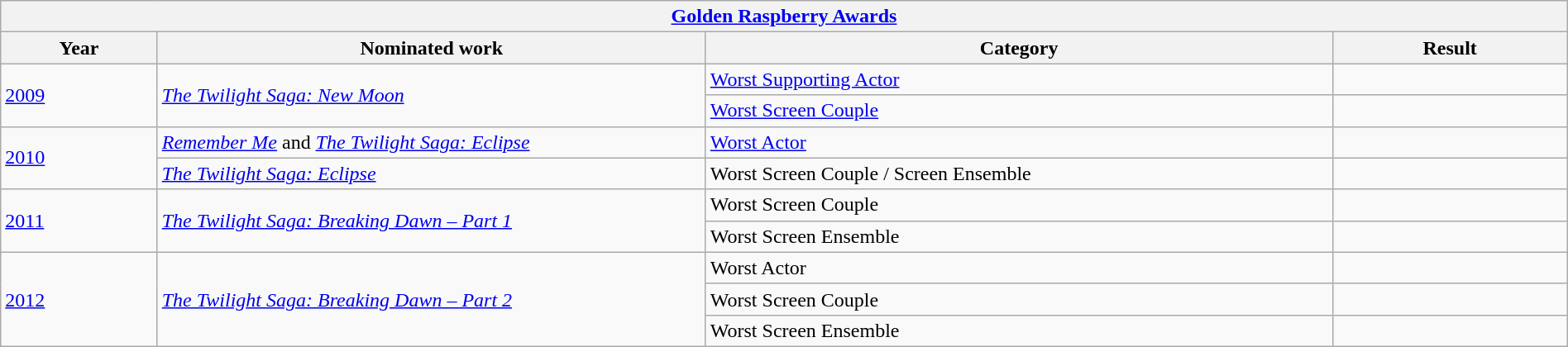<table width="100%" class="wikitable">
<tr>
<th colspan="4" align="center"><strong><a href='#'>Golden Raspberry Awards</a></strong></th>
</tr>
<tr>
<th width="10%">Year</th>
<th width="35%">Nominated work</th>
<th width="40%">Category</th>
<th width="15%">Result</th>
</tr>
<tr>
<td rowspan="2"><a href='#'>2009</a></td>
<td rowspan="2"><em><a href='#'>The Twilight Saga: New Moon</a></em></td>
<td><a href='#'>Worst Supporting Actor</a></td>
<td></td>
</tr>
<tr>
<td><a href='#'>Worst Screen Couple</a></td>
<td></td>
</tr>
<tr>
<td rowspan="2"><a href='#'>2010</a></td>
<td><em><a href='#'>Remember Me</a></em> and <em><a href='#'>The Twilight Saga: Eclipse</a></em></td>
<td><a href='#'>Worst Actor</a></td>
<td></td>
</tr>
<tr>
<td><em><a href='#'>The Twilight Saga: Eclipse</a></em></td>
<td>Worst Screen Couple / Screen Ensemble</td>
<td></td>
</tr>
<tr>
<td rowspan="2"><a href='#'>2011</a></td>
<td rowspan="2"><em><a href='#'>The Twilight Saga: Breaking Dawn – Part 1</a></em></td>
<td>Worst Screen Couple</td>
<td></td>
</tr>
<tr>
<td>Worst Screen Ensemble</td>
<td></td>
</tr>
<tr>
<td rowspan="3"><a href='#'>2012</a></td>
<td rowspan="3"><em><a href='#'>The Twilight Saga: Breaking Dawn – Part 2</a></em></td>
<td>Worst Actor</td>
<td></td>
</tr>
<tr>
<td>Worst Screen Couple</td>
<td></td>
</tr>
<tr>
<td>Worst Screen Ensemble</td>
<td></td>
</tr>
</table>
